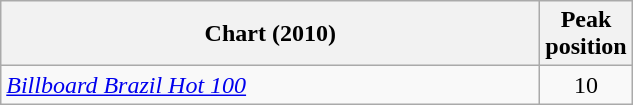<table class="wikitable sortable">
<tr>
<th scope="col" style="width:22em;">Chart (2010)</th>
<th scope="col">Peak<br>position</th>
</tr>
<tr>
<td><em><a href='#'>Billboard Brazil Hot 100</a></em></td>
<td align="center">10</td>
</tr>
</table>
